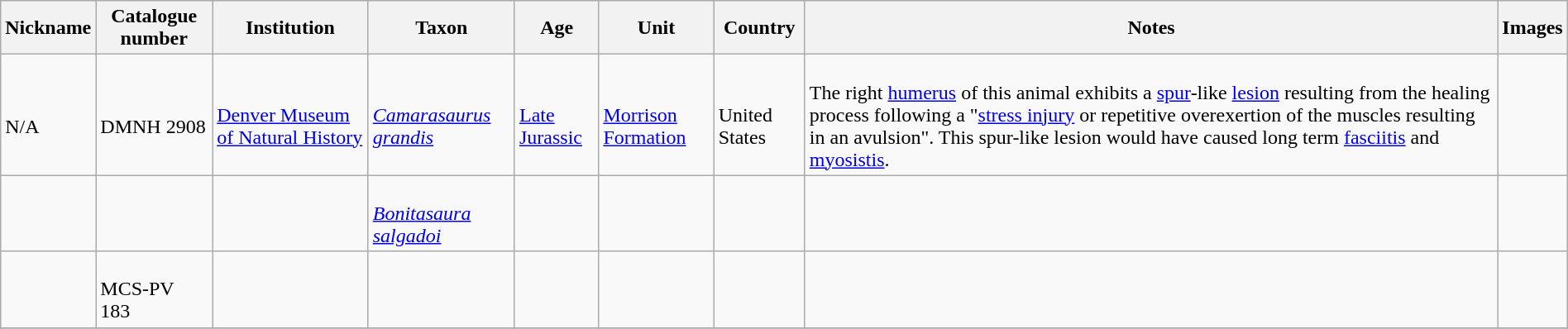<table class="wikitable sortable" align="center" width="100%">
<tr>
<th>Nickname</th>
<th>Catalogue number</th>
<th>Institution</th>
<th>Taxon</th>
<th>Age</th>
<th>Unit</th>
<th>Country</th>
<th>Notes</th>
<th>Images</th>
</tr>
<tr>
<td><br>N/A</td>
<td><br>DMNH 2908</td>
<td><br><a href='#'>Denver Museum of Natural History</a></td>
<td><br><em><a href='#'>Camarasaurus grandis</a></em></td>
<td><br><a href='#'>Late Jurassic</a></td>
<td><br><a href='#'>Morrison Formation</a></td>
<td><br>United States</td>
<td><br>The right <a href='#'>humerus</a> of this animal exhibits a <a href='#'>spur</a>-like <a href='#'>lesion</a> resulting from the healing process following a "<a href='#'>stress injury</a> or repetitive overexertion of the muscles resulting in an avulsion". This spur-like lesion would have caused long term <a href='#'>fasciitis</a> and <a href='#'>myosistis</a>.</td>
<td></td>
</tr>
<tr>
<td></td>
<td></td>
<td></td>
<td><br><em><a href='#'>Bonitasaura salgadoi</a></em></td>
<td></td>
<td></td>
<td></td>
<td></td>
<td></td>
</tr>
<tr>
<td></td>
<td><br>MCS-PV 183</td>
<td></td>
<td></td>
<td></td>
<td></td>
<td></td>
<td></td>
<td></td>
</tr>
<tr>
</tr>
</table>
